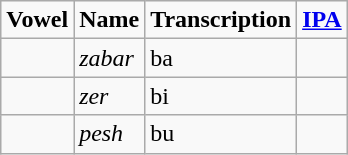<table class="wikitable">
<tr>
<td><strong>Vowel</strong></td>
<td><strong>Name</strong></td>
<td><strong>Transcription</strong></td>
<td><strong><a href='#'>IPA</a></strong></td>
</tr>
<tr>
<td style="font-size: larger"></td>
<td><em>zabar</em></td>
<td>ba</td>
<td></td>
</tr>
<tr>
<td style="font-size: larger"></td>
<td><em>zer</em></td>
<td>bi</td>
<td></td>
</tr>
<tr>
<td style="font-size: larger"></td>
<td><em>pesh</em></td>
<td>bu</td>
<td></td>
</tr>
</table>
